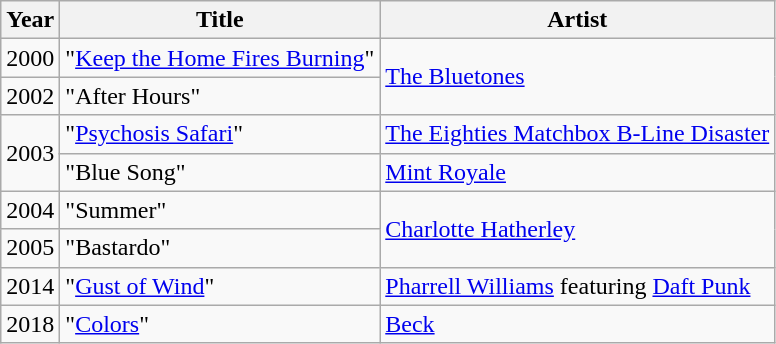<table class="wikitable">
<tr>
<th>Year</th>
<th>Title</th>
<th>Artist</th>
</tr>
<tr>
<td>2000</td>
<td>"<a href='#'>Keep the Home Fires Burning</a>"</td>
<td rowspan="2"><a href='#'>The Bluetones</a></td>
</tr>
<tr>
<td>2002</td>
<td>"After Hours"</td>
</tr>
<tr>
<td rowspan="2">2003</td>
<td>"<a href='#'>Psychosis Safari</a>"</td>
<td><a href='#'>The Eighties Matchbox B-Line Disaster</a></td>
</tr>
<tr>
<td>"Blue Song"</td>
<td><a href='#'>Mint Royale</a></td>
</tr>
<tr>
<td>2004</td>
<td>"Summer"</td>
<td rowspan="2"><a href='#'>Charlotte Hatherley</a></td>
</tr>
<tr>
<td>2005</td>
<td>"Bastardo"</td>
</tr>
<tr>
<td>2014</td>
<td>"<a href='#'>Gust of Wind</a>"</td>
<td><a href='#'>Pharrell Williams</a> featuring <a href='#'>Daft Punk</a></td>
</tr>
<tr>
<td>2018</td>
<td>"<a href='#'>Colors</a>"</td>
<td><a href='#'>Beck</a></td>
</tr>
</table>
